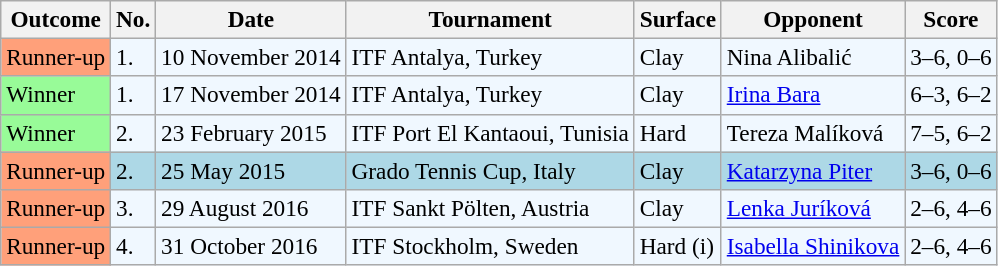<table class="sortable wikitable" style=font-size:97%>
<tr>
<th>Outcome</th>
<th>No.</th>
<th>Date</th>
<th>Tournament</th>
<th>Surface</th>
<th>Opponent</th>
<th class="unsortable">Score</th>
</tr>
<tr style="background:#f0f8ff;">
<td style="background:#ffa07a;">Runner-up</td>
<td>1.</td>
<td>10 November 2014</td>
<td>ITF Antalya, Turkey</td>
<td>Clay</td>
<td> Nina Alibalić</td>
<td>3–6, 0–6</td>
</tr>
<tr style="background:#f0f8ff;">
<td style="background:#98fb98;">Winner</td>
<td>1.</td>
<td>17 November 2014</td>
<td>ITF Antalya, Turkey</td>
<td>Clay</td>
<td> <a href='#'>Irina Bara</a></td>
<td>6–3, 6–2</td>
</tr>
<tr style="background:#f0f8ff;">
<td style="background:#98fb98;">Winner</td>
<td>2.</td>
<td>23 February 2015</td>
<td>ITF Port El Kantaoui, Tunisia</td>
<td>Hard</td>
<td> Tereza Malíková</td>
<td>7–5, 6–2</td>
</tr>
<tr style="background:lightblue;">
<td style="background:#ffa07a;">Runner-up</td>
<td>2.</td>
<td>25 May 2015</td>
<td>Grado Tennis Cup, Italy</td>
<td>Clay</td>
<td> <a href='#'>Katarzyna Piter</a></td>
<td>3–6, 0–6</td>
</tr>
<tr style="background:#f0f8ff;">
<td style="background:#ffa07a;">Runner-up</td>
<td>3.</td>
<td>29 August 2016</td>
<td>ITF Sankt Pölten, Austria</td>
<td>Clay</td>
<td> <a href='#'>Lenka Juríková</a></td>
<td>2–6, 4–6</td>
</tr>
<tr style="background:#f0f8ff;">
<td style="background:#ffa07a;">Runner-up</td>
<td>4.</td>
<td>31 October 2016</td>
<td>ITF Stockholm, Sweden</td>
<td>Hard (i)</td>
<td> <a href='#'>Isabella Shinikova</a></td>
<td>2–6, 4–6</td>
</tr>
</table>
